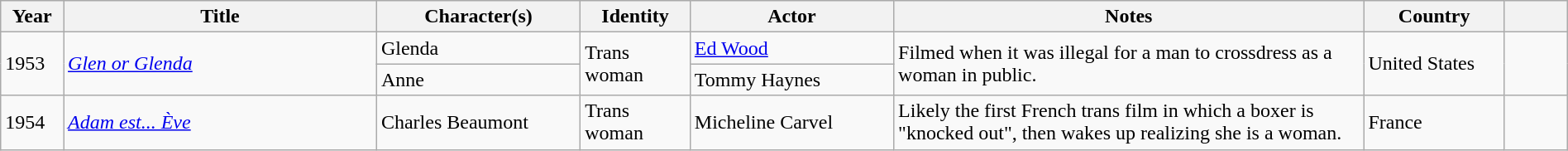<table class="wikitable sortable" style="width: 100%">
<tr>
<th style="width:4%;">Year</th>
<th style="width:20%;">Title</th>
<th style="width:13%;">Character(s)</th>
<th style="width:7%;">Identity</th>
<th style="width:13%;">Actor</th>
<th style="width:30%;">Notes</th>
<th style="width:9%;">Country</th>
<th style="width:4%;" class="unsortable"></th>
</tr>
<tr>
<td rowspan="2">1953</td>
<td rowspan="2"><em><a href='#'>Glen or Glenda</a></em></td>
<td>Glenda</td>
<td rowspan="2">Trans woman</td>
<td><a href='#'>Ed Wood</a></td>
<td rowspan="2">Filmed when it was illegal for a man to crossdress as a woman in public.</td>
<td rowspan="2">United States</td>
<td rowspan="2"></td>
</tr>
<tr>
<td>Anne</td>
<td>Tommy Haynes</td>
</tr>
<tr>
<td>1954</td>
<td><em><a href='#'>Adam est... Ève</a></em></td>
<td>Charles Beaumont</td>
<td>Trans woman</td>
<td>Micheline Carvel</td>
<td>Likely the first French trans film in which a boxer is "knocked out", then wakes up realizing she is a woman.</td>
<td>France</td>
<td></td>
</tr>
</table>
